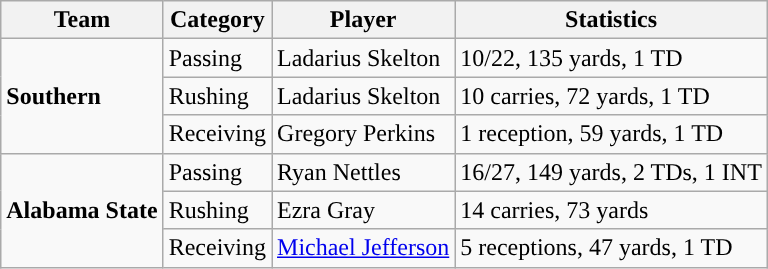<table class="wikitable" style="float: left;">
<tr>
<th>Team</th>
<th>Category</th>
<th>Player</th>
<th>Statistics</th>
</tr>
<tr>
<td rowspan=3><strong>Southern</strong></td>
<td>Passing</td>
<td>Ladarius Skelton</td>
<td>10/22, 135 yards, 1 TD</td>
</tr>
<tr>
<td>Rushing</td>
<td>Ladarius Skelton</td>
<td>10 carries, 72 yards, 1 TD</td>
</tr>
<tr>
<td>Receiving</td>
<td>Gregory Perkins</td>
<td>1 reception, 59 yards, 1 TD</td>
</tr>
<tr>
<td rowspan=3><strong>Alabama State</strong></td>
<td>Passing</td>
<td>Ryan Nettles</td>
<td>16/27, 149 yards, 2 TDs, 1 INT</td>
</tr>
<tr>
<td>Rushing</td>
<td>Ezra Gray</td>
<td>14 carries, 73 yards</td>
</tr>
<tr>
<td>Receiving</td>
<td><a href='#'>Michael Jefferson</a></td>
<td>5 receptions, 47 yards, 1 TD</td>
</tr>
</table>
